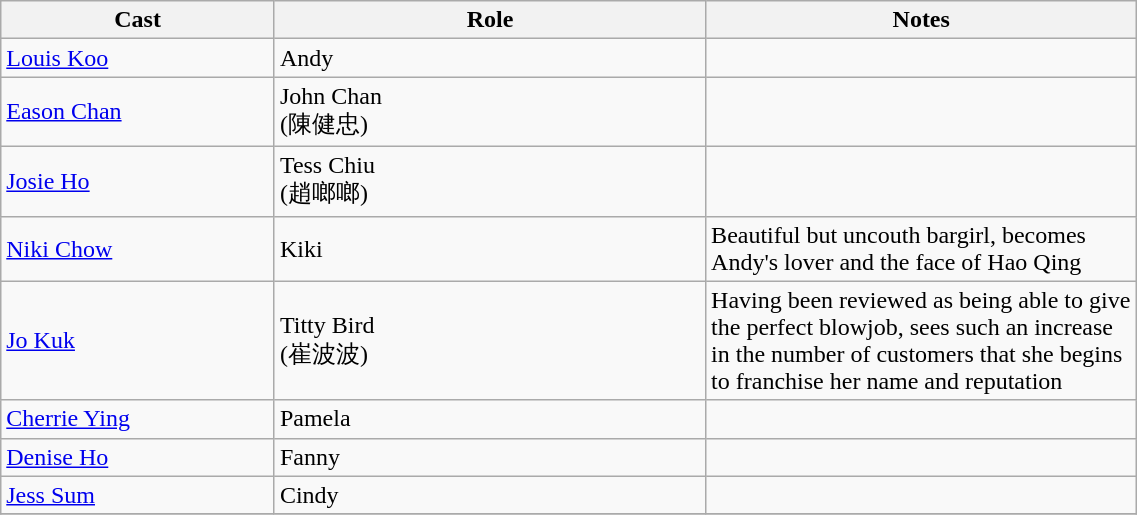<table class="wikitable" width="60%">
<tr>
<th style="width:6%">Cast</th>
<th style="width:10%">Role</th>
<th style="width:10%">Notes</th>
</tr>
<tr>
<td><a href='#'>Louis Koo</a></td>
<td>Andy</td>
<td></td>
</tr>
<tr>
<td><a href='#'>Eason Chan</a></td>
<td>John Chan<br>(陳健忠)</td>
<td></td>
</tr>
<tr>
<td><a href='#'>Josie Ho</a></td>
<td>Tess Chiu<br>(趙啷啷)</td>
<td></td>
</tr>
<tr>
<td><a href='#'>Niki Chow</a></td>
<td>Kiki</td>
<td>Beautiful but uncouth bargirl, becomes Andy's lover and the face of Hao Qing</td>
</tr>
<tr>
<td><a href='#'>Jo Kuk</a></td>
<td>Titty Bird<br>(崔波波)</td>
<td>Having been reviewed as being able to give the perfect blowjob, sees such an increase in the number of customers that she begins to franchise her name and reputation</td>
</tr>
<tr>
<td><a href='#'>Cherrie Ying</a></td>
<td>Pamela</td>
<td></td>
</tr>
<tr>
<td><a href='#'>Denise Ho</a></td>
<td>Fanny</td>
<td></td>
</tr>
<tr>
<td><a href='#'>Jess Sum</a></td>
<td>Cindy</td>
<td></td>
</tr>
<tr>
</tr>
</table>
